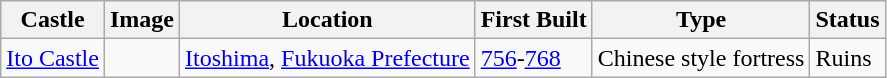<table class="wikitable sortable">
<tr>
<th>Castle</th>
<th>Image</th>
<th>Location</th>
<th data-sort-type=number>First Built</th>
<th>Type</th>
<th>Status</th>
</tr>
<tr>
<td><a href='#'>Ito Castle</a></td>
<td></td>
<td><a href='#'>Itoshima</a>, <a href='#'>Fukuoka Prefecture</a></td>
<td><a href='#'>756</a>-<a href='#'>768</a></td>
<td>Chinese style fortress</td>
<td>Ruins</td>
</tr>
</table>
